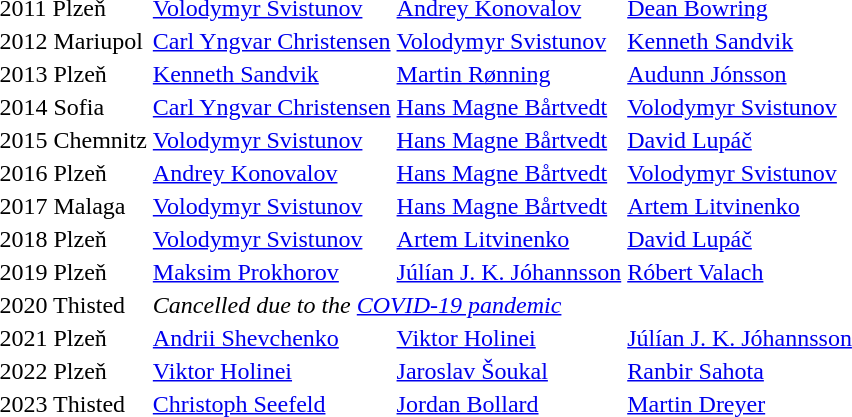<table>
<tr>
<td>2011 Plzeň</td>
<td> <a href='#'>Volodymyr Svistunov</a></td>
<td> <a href='#'>Andrey Konovalov</a></td>
<td> <a href='#'>Dean Bowring</a></td>
</tr>
<tr>
<td>2012 Mariupol</td>
<td> <a href='#'>Carl Yngvar Christensen</a></td>
<td> <a href='#'>Volodymyr Svistunov</a></td>
<td> <a href='#'>Kenneth Sandvik</a></td>
</tr>
<tr>
<td>2013 Plzeň</td>
<td> <a href='#'>Kenneth Sandvik</a></td>
<td> <a href='#'>Martin Rønning</a></td>
<td> <a href='#'>Audunn Jónsson</a></td>
</tr>
<tr>
<td>2014 Sofia</td>
<td> <a href='#'>Carl Yngvar Christensen</a></td>
<td> <a href='#'>Hans Magne Bårtvedt</a></td>
<td> <a href='#'>Volodymyr Svistunov</a></td>
</tr>
<tr>
<td>2015 Chemnitz</td>
<td> <a href='#'>Volodymyr Svistunov</a></td>
<td> <a href='#'>Hans Magne Bårtvedt</a></td>
<td> <a href='#'>David Lupáč</a></td>
</tr>
<tr>
<td>2016 Plzeň</td>
<td> <a href='#'>Andrey Konovalov</a></td>
<td> <a href='#'>Hans Magne Bårtvedt</a></td>
<td> <a href='#'>Volodymyr Svistunov</a></td>
</tr>
<tr>
<td>2017 Malaga</td>
<td> <a href='#'>Volodymyr Svistunov</a></td>
<td> <a href='#'>Hans Magne Bårtvedt</a></td>
<td> <a href='#'>Artem Litvinenko</a></td>
</tr>
<tr>
<td>2018 Plzeň</td>
<td> <a href='#'>Volodymyr Svistunov</a></td>
<td> <a href='#'>Artem Litvinenko</a></td>
<td> <a href='#'>David Lupáč</a></td>
</tr>
<tr>
<td>2019 Plzeň</td>
<td> <a href='#'>Maksim Prokhorov</a></td>
<td> <a href='#'>Júlían J. K. Jóhannsson</a></td>
<td> <a href='#'>Róbert Valach</a></td>
</tr>
<tr>
<td>2020 Thisted</td>
<td colspan=3><em>Cancelled due to the <a href='#'>COVID-19 pandemic</a></em></td>
</tr>
<tr>
<td>2021 Plzeň</td>
<td> <a href='#'>Andrii Shevchenko</a></td>
<td> <a href='#'>Viktor Holinei</a></td>
<td> <a href='#'>Júlían J. K. Jóhannsson</a></td>
</tr>
<tr>
<td>2022 Plzeň</td>
<td> <a href='#'>Viktor Holinei</a></td>
<td> <a href='#'>Jaroslav Šoukal</a></td>
<td> <a href='#'>Ranbir Sahota</a></td>
</tr>
<tr>
<td>2023 Thisted</td>
<td> <a href='#'>Christoph Seefeld</a></td>
<td> <a href='#'>Jordan Bollard</a></td>
<td> <a href='#'>Martin Dreyer</a></td>
</tr>
</table>
